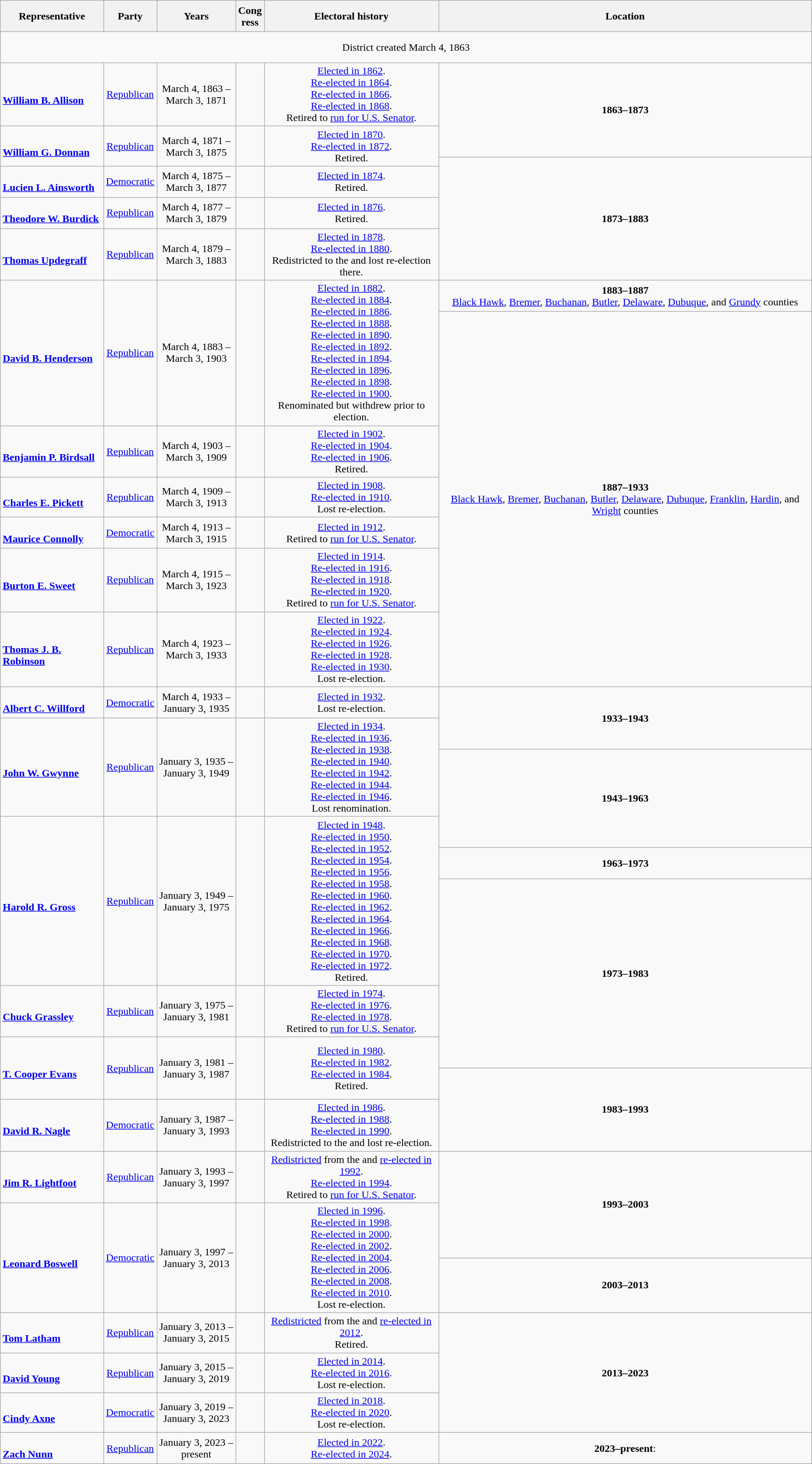<table class=wikitable style="text-align:center">
<tr style="height:3em">
<th>Representative</th>
<th>Party</th>
<th>Years</th>
<th>Cong<br>ress</th>
<th>Electoral history</th>
<th>Location</th>
</tr>
<tr style="height:3em">
<td colspan="6">District created March 4, 1863</td>
</tr>
<tr style="height:3em">
<td align=left><br><strong><a href='#'>William B. Allison</a></strong><br></td>
<td><a href='#'>Republican</a></td>
<td nowrap>March 4, 1863 –<br>March 3, 1871</td>
<td></td>
<td><a href='#'>Elected in 1862</a>.<br><a href='#'>Re-elected in 1864</a>.<br><a href='#'>Re-elected in 1866</a>.<br><a href='#'>Re-elected in 1868</a>.<br>Retired to <a href='#'>run for U.S. Senator</a>.</td>
<td rowspan="2"><strong>1863–1873</strong><br></td>
</tr>
<tr style="height:3em">
<td rowspan="2" align="left"><br><strong><a href='#'>William G. Donnan</a></strong><br></td>
<td rowspan="2" ><a href='#'>Republican</a></td>
<td rowspan="2" nowrap="">March 4, 1871 –<br>March 3, 1875</td>
<td rowspan="2"></td>
<td rowspan="2"><a href='#'>Elected in 1870</a>.<br><a href='#'>Re-elected in 1872</a>.<br>Retired.</td>
</tr>
<tr>
<td rowspan="4"><strong>1873–1883</strong><br></td>
</tr>
<tr style="height:3em">
<td align="left"><br><strong><a href='#'>Lucien L. Ainsworth</a></strong><br></td>
<td><a href='#'>Democratic</a></td>
<td nowrap="">March 4, 1875 –<br>March 3, 1877</td>
<td></td>
<td><a href='#'>Elected in 1874</a>.<br>Retired.</td>
</tr>
<tr style="height:3em">
<td align="left"><br><strong><a href='#'>Theodore W. Burdick</a></strong><br></td>
<td><a href='#'>Republican</a></td>
<td nowrap="">March 4, 1877 –<br>March 3, 1879</td>
<td></td>
<td><a href='#'>Elected in 1876</a>.<br>Retired.</td>
</tr>
<tr style="height:3em">
<td align="left"><br><strong><a href='#'>Thomas Updegraff</a></strong><br></td>
<td><a href='#'>Republican</a></td>
<td nowrap="">March 4, 1879 –<br>March 3, 1883</td>
<td></td>
<td><a href='#'>Elected in 1878</a>.<br><a href='#'>Re-elected in 1880</a>.<br>Redistricted to the  and lost re-election there.</td>
</tr>
<tr style="height:3em">
<td rowspan="2" align="left"><br><strong><a href='#'>David B. Henderson</a></strong><br></td>
<td rowspan="2" ><a href='#'>Republican</a></td>
<td rowspan="2" nowrap="">March 4, 1883 –<br>March 3, 1903</td>
<td rowspan="2"></td>
<td rowspan="2"><a href='#'>Elected in 1882</a>.<br><a href='#'>Re-elected in 1884</a>.<br><a href='#'>Re-elected in 1886</a>.<br><a href='#'>Re-elected in 1888</a>.<br><a href='#'>Re-elected in 1890</a>.<br><a href='#'>Re-elected in 1892</a>.<br><a href='#'>Re-elected in 1894</a>.<br><a href='#'>Re-elected in 1896</a>.<br><a href='#'>Re-elected in 1898</a>.<br><a href='#'>Re-elected in 1900</a>.<br>Renominated but withdrew prior to election.</td>
<td><strong>1883–1887</strong><br><a href='#'>Black Hawk</a>, <a href='#'>Bremer</a>, <a href='#'>Buchanan</a>, <a href='#'>Butler</a>, <a href='#'>Delaware</a>, <a href='#'>Dubuque</a>, and <a href='#'>Grundy</a> counties</td>
</tr>
<tr>
<td rowspan="6"><strong>1887–1933</strong><br><a href='#'>Black Hawk</a>, <a href='#'>Bremer</a>, <a href='#'>Buchanan</a>, <a href='#'>Butler</a>, <a href='#'>Delaware</a>, <a href='#'>Dubuque</a>, <a href='#'>Franklin</a>, <a href='#'>Hardin</a>, and <a href='#'>Wright</a> counties</td>
</tr>
<tr style="height:3em">
<td align="left"><br><strong><a href='#'>Benjamin P. Birdsall</a></strong><br></td>
<td><a href='#'>Republican</a></td>
<td nowrap="">March 4, 1903 –<br>March 3, 1909</td>
<td></td>
<td><a href='#'>Elected in 1902</a>.<br><a href='#'>Re-elected in 1904</a>.<br><a href='#'>Re-elected in 1906</a>.<br>Retired.</td>
</tr>
<tr style="height:3em">
<td align="left"><br><strong><a href='#'>Charles E. Pickett</a></strong><br></td>
<td><a href='#'>Republican</a></td>
<td nowrap="">March 4, 1909 –<br>March 3, 1913</td>
<td></td>
<td><a href='#'>Elected in 1908</a>.<br><a href='#'>Re-elected in 1910</a>.<br>Lost re-election.</td>
</tr>
<tr style="height:3em">
<td align="left"><br><strong><a href='#'>Maurice Connolly</a></strong><br></td>
<td><a href='#'>Democratic</a></td>
<td nowrap="">March 4, 1913 –<br>March 3, 1915</td>
<td></td>
<td><a href='#'>Elected in 1912</a>.<br>Retired to <a href='#'>run for U.S. Senator</a>.</td>
</tr>
<tr style="height:3em">
<td align="left"><br><strong><a href='#'>Burton E. Sweet</a></strong><br></td>
<td><a href='#'>Republican</a></td>
<td nowrap="">March 4, 1915 –<br>March 3, 1923</td>
<td></td>
<td><a href='#'>Elected in 1914</a>.<br><a href='#'>Re-elected in 1916</a>.<br><a href='#'>Re-elected in 1918</a>.<br><a href='#'>Re-elected in 1920</a>.<br>Retired to <a href='#'>run for U.S. Senator</a>.</td>
</tr>
<tr style="height:3em">
<td align="left"><br><strong><a href='#'>Thomas J. B. Robinson</a></strong><br></td>
<td><a href='#'>Republican</a></td>
<td nowrap="">March 4, 1923 –<br>March 3, 1933</td>
<td></td>
<td><a href='#'>Elected in 1922</a>.<br><a href='#'>Re-elected in 1924</a>.<br><a href='#'>Re-elected in 1926</a>.<br><a href='#'>Re-elected in 1928</a>.<br><a href='#'>Re-elected in 1930</a>.<br>Lost re-election.</td>
</tr>
<tr style="height:3em">
<td align="left"><br><strong><a href='#'>Albert C. Willford</a></strong><br></td>
<td><a href='#'>Democratic</a></td>
<td nowrap="">March 4, 1933 –<br>January 3, 1935</td>
<td></td>
<td><a href='#'>Elected in 1932</a>.<br>Lost re-election.</td>
<td rowspan="2"><strong>1933–1943</strong><br></td>
</tr>
<tr style="height:3em">
<td rowspan="2" align="left"><br><strong><a href='#'>John W. Gwynne</a></strong><br></td>
<td rowspan="2" ><a href='#'>Republican</a></td>
<td rowspan="2" nowrap="">January 3, 1935 –<br>January 3, 1949</td>
<td rowspan="2"></td>
<td rowspan="2"><a href='#'>Elected in 1934</a>.<br><a href='#'>Re-elected in 1936</a>.<br><a href='#'>Re-elected in 1938</a>.<br><a href='#'>Re-elected in 1940</a>.<br><a href='#'>Re-elected in 1942</a>.<br><a href='#'>Re-elected in 1944</a>.<br><a href='#'>Re-elected in 1946</a>.<br>Lost renomination.</td>
</tr>
<tr style="height:3em">
<td rowspan="2"><strong>1943–1963</strong><br></td>
</tr>
<tr style="height:3em">
<td rowspan="3" align="left"><br><strong><a href='#'>Harold R. Gross</a></strong><br></td>
<td rowspan="3" ><a href='#'>Republican</a></td>
<td rowspan="3" nowrap="">January 3, 1949 –<br>January 3, 1975</td>
<td rowspan="3"></td>
<td rowspan="3"><a href='#'>Elected in 1948</a>.<br><a href='#'>Re-elected in 1950</a>.<br><a href='#'>Re-elected in 1952</a>.<br><a href='#'>Re-elected in 1954</a>.<br><a href='#'>Re-elected in 1956</a>.<br><a href='#'>Re-elected in 1958</a>.<br><a href='#'>Re-elected in 1960</a>.<br><a href='#'>Re-elected in 1962</a>.<br><a href='#'>Re-elected in 1964</a>.<br><a href='#'>Re-elected in 1966</a>.<br><a href='#'>Re-elected in 1968</a>.<br><a href='#'>Re-elected in 1970</a>.<br><a href='#'>Re-elected in 1972</a>.<br>Retired.</td>
</tr>
<tr style="height:3em">
<td><strong>1963–1973</strong><br></td>
</tr>
<tr style="height:3em">
<td rowspan="3"><strong>1973–1983</strong><br></td>
</tr>
<tr style="height:3em">
<td align=left><br><strong><a href='#'>Chuck Grassley</a></strong><br></td>
<td><a href='#'>Republican</a></td>
<td nowrap>January 3, 1975 –<br>January 3, 1981</td>
<td></td>
<td><a href='#'>Elected in 1974</a>.<br><a href='#'>Re-elected in 1976</a>.<br><a href='#'>Re-elected in 1978</a>.<br>Retired to <a href='#'>run for U.S. Senator</a>.</td>
</tr>
<tr style="height:3em">
<td rowspan="2" align="left"><br><strong><a href='#'>T. Cooper Evans</a></strong><br></td>
<td rowspan="2" ><a href='#'>Republican</a></td>
<td rowspan="2" nowrap="">January 3, 1981 –<br>January 3, 1987</td>
<td rowspan="2"></td>
<td rowspan="2"><a href='#'>Elected in 1980</a>.<br><a href='#'>Re-elected in 1982</a>.<br><a href='#'>Re-elected in 1984</a>.<br>Retired.</td>
</tr>
<tr style="height:3em">
<td rowspan="2"><strong>1983–1993</strong><br></td>
</tr>
<tr style="height:3em">
<td align=left><br><strong><a href='#'>David R. Nagle</a></strong><br></td>
<td><a href='#'>Democratic</a></td>
<td nowrap>January 3, 1987 –<br>January 3, 1993</td>
<td></td>
<td><a href='#'>Elected in 1986</a>.<br><a href='#'>Re-elected in 1988</a>.<br><a href='#'>Re-elected in 1990</a>.<br>Redistricted to the  and lost re-election.</td>
</tr>
<tr style="height:3em">
<td align=left><br><strong><a href='#'>Jim R. Lightfoot</a></strong><br></td>
<td><a href='#'>Republican</a></td>
<td nowrap>January 3, 1993 –<br>January 3, 1997</td>
<td></td>
<td><a href='#'>Redistricted</a> from the  and <a href='#'>re-elected in 1992</a>.<br><a href='#'>Re-elected in 1994</a>.<br>Retired to <a href='#'>run for U.S. Senator</a>.</td>
<td rowspan="2"><strong>1993–2003</strong><br></td>
</tr>
<tr style="height:3em">
<td rowspan="2" align="left"><br><strong><a href='#'>Leonard Boswell</a></strong><br></td>
<td rowspan="2" ><a href='#'>Democratic</a></td>
<td rowspan="2" nowrap="">January 3, 1997 –<br>January 3, 2013</td>
<td rowspan="2"></td>
<td rowspan="2"><a href='#'>Elected in 1996</a>.<br><a href='#'>Re-elected in 1998</a>.<br><a href='#'>Re-elected in 2000</a>.<br><a href='#'>Re-elected in 2002</a>.<br><a href='#'>Re-elected in 2004</a>.<br><a href='#'>Re-elected in 2006</a>.<br><a href='#'>Re-elected in 2008</a>.<br><a href='#'>Re-elected in 2010</a>.<br>Lost re-election.</td>
</tr>
<tr style="height:3em">
<td><strong>2003–2013</strong><br></td>
</tr>
<tr style="height:3em">
<td align="left"><br><strong><a href='#'>Tom Latham</a></strong><br></td>
<td><a href='#'>Republican</a></td>
<td nowrap="">January 3, 2013 –<br>January 3, 2015</td>
<td></td>
<td><a href='#'>Redistricted</a> from the  and <a href='#'>re-elected in 2012</a>.<br>Retired.</td>
<td rowspan="3"><strong>2013–2023</strong><br></td>
</tr>
<tr style="height:3em">
<td align=left><br><strong><a href='#'>David Young</a></strong><br></td>
<td><a href='#'>Republican</a></td>
<td nowrap>January 3, 2015 –<br>January 3, 2019</td>
<td></td>
<td><a href='#'>Elected in 2014</a>.<br><a href='#'>Re-elected in 2016</a>.<br>Lost re-election.</td>
</tr>
<tr style="height:3em">
<td align=left><br> <strong><a href='#'>Cindy Axne</a></strong><br></td>
<td><a href='#'>Democratic</a></td>
<td nowrap>January 3, 2019 –<br> January 3, 2023</td>
<td></td>
<td><a href='#'>Elected in 2018</a>.<br><a href='#'>Re-elected in 2020</a>.<br>Lost re-election.</td>
</tr>
<tr style="height:3em">
<td align=left><br><strong><a href='#'>Zach Nunn</a></strong><br></td>
<td><a href='#'>Republican</a></td>
<td>January 3, 2023 –<br>present</td>
<td></td>
<td><a href='#'>Elected in 2022</a>.<br><a href='#'>Re-elected in 2024</a>.</td>
<td><strong>2023–present</strong>:<br></td>
</tr>
</table>
